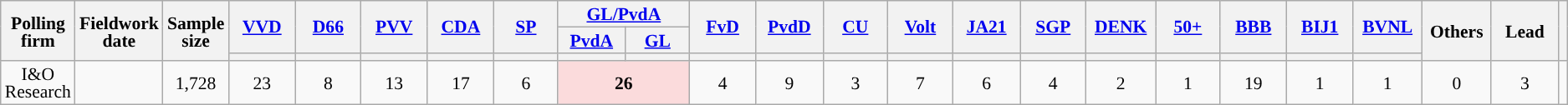<table class="wikitable sortable mw-datatable" style="text-align:center;font-size:90%;line-height:14px;">
<tr>
<th rowspan="3">Polling firm</th>
<th class="unsortable" rowspan="3">Fieldwork date</th>
<th class="unsortable" rowspan="3">Sample<br>size</th>
<th class="unsortable" style="width:50px;" rowspan="2"><a href='#'>VVD</a></th>
<th class="unsortable" style="width:50px;" rowspan="2"><a href='#'>D66</a></th>
<th class="unsortable" style="width:50px;" rowspan="2"><a href='#'>PVV</a></th>
<th class="unsortable" style="width:50px;" rowspan="2"><a href='#'>CDA</a></th>
<th class="unsortable" style="width:50px;" rowspan="2"><a href='#'>SP</a></th>
<th class="unsortable" style="width:50px;" colspan="2"><a href='#'>GL/PvdA</a></th>
<th class="unsortable" style="width:50px;" rowspan="2"><a href='#'>FvD</a></th>
<th class="unsortable" style="width:50px;" rowspan="2"><a href='#'>PvdD</a></th>
<th class="unsortable" style="width:50px;" rowspan="2"><a href='#'>CU</a></th>
<th class="unsortable" style="width:50px;" rowspan="2"><a href='#'>Volt</a></th>
<th class="unsortable" style="width:50px;" rowspan="2"><a href='#'>JA21</a></th>
<th class="unsortable" style="width:50px;" rowspan="2"><a href='#'>SGP</a></th>
<th class="unsortable" style="width:50px;" rowspan="2"><a href='#'>DENK</a></th>
<th class="unsortable" style="width:50px;" rowspan="2"><a href='#'>50+</a></th>
<th class="unsortable" style="width:50px;" rowspan="2"><a href='#'>BBB</a></th>
<th class="unsortable" style="width:50px;" rowspan="2"><a href='#'>BIJ1</a></th>
<th class="unsortable" style="width:50px;" rowspan="2"><a href='#'>BVNL</a></th>
<th class="unsortable" style="width:50px;" rowspan="3">Others</th>
<th class="unsortable" style="width:50px;" rowspan="3">Lead</th>
<th class="unsortable" rowspan="3"></th>
</tr>
<tr>
<th class="unsortable" style="width:50px;"><a href='#'>PvdA</a></th>
<th class="unsortable" style="width:50px;"><a href='#'>GL</a></th>
</tr>
<tr>
<th data-sort-type="number" style="background:"></th>
<th data-sort-type="number" style="background:"></th>
<th data-sort-type="number" style="background:"></th>
<th data-sort-type="number" style="background:"></th>
<th data-sort-type="number" style="background:"></th>
<th data-sort-type="number" style="background:"></th>
<th data-sort-type="number" style="background:"></th>
<th data-sort-type="number" style="background:"></th>
<th data-sort-type="number" style="background:"></th>
<th data-sort-type="number" style="background:"></th>
<th data-sort-type="number" style="background:"></th>
<th data-sort-type="number" style="background:"></th>
<th data-sort-type="number" style="background:"></th>
<th data-sort-type="number" style="background:"></th>
<th data-sort-type="number" style="background:"></th>
<th data-sort-type="number" style="background:"></th>
<th data-sort-type="number" style="background:"></th>
<th data-sort-type="number" style="background:"></th>
</tr>
<tr>
<td>I&O Research</td>
<td></td>
<td>1,728</td>
<td>23</td>
<td>8</td>
<td>13</td>
<td>17</td>
<td>6</td>
<td colspan="2" style="background:#fbdbdc;"><strong>26</strong></td>
<td>4</td>
<td>9</td>
<td>3</td>
<td>7</td>
<td>6</td>
<td>4</td>
<td>2</td>
<td>1</td>
<td>19</td>
<td>1</td>
<td>1</td>
<td>0</td>
<td style="background:">3</td>
<td></td>
</tr>
</table>
